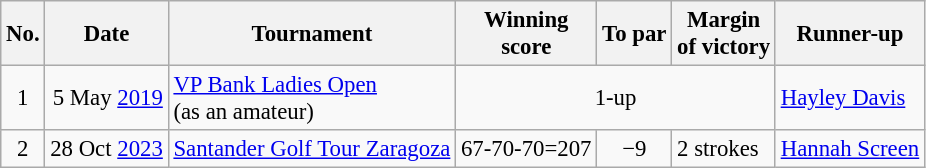<table class="wikitable" style="font-size:95%;">
<tr>
<th>No.</th>
<th>Date</th>
<th>Tournament</th>
<th>Winning<br>score</th>
<th>To par</th>
<th>Margin<br>of victory</th>
<th>Runner-up</th>
</tr>
<tr>
<td align=center>1</td>
<td align=right>5 May <a href='#'>2019</a></td>
<td><a href='#'>VP Bank Ladies Open</a><br>(as an amateur)</td>
<td colspan=3 align=center>1-up</td>
<td> <a href='#'>Hayley Davis </a></td>
</tr>
<tr>
<td align=center>2</td>
<td align=right>28 Oct <a href='#'>2023</a></td>
<td><a href='#'>Santander Golf Tour Zaragoza</a></td>
<td>67-70-70=207</td>
<td align=center>−9</td>
<td>2 strokes</td>
<td> <a href='#'>Hannah Screen</a></td>
</tr>
</table>
